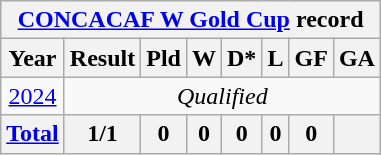<table class="wikitable"  style="text-align:center;">
<tr>
<th colspan=8><a href='#'>CONCACAF W Gold Cup</a> record</th>
</tr>
<tr>
<th>Year</th>
<th>Result</th>
<th>Pld</th>
<th>W</th>
<th>D*</th>
<th>L</th>
<th>GF</th>
<th>GA</th>
</tr>
<tr>
<td> <a href='#'>2024</a></td>
<td colspan=7><em>Qualified</em></td>
</tr>
<tr>
<th><a href='#'>Total</a></th>
<th>1/1</th>
<th>0</th>
<th>0</th>
<th>0</th>
<th>0</th>
<th>0</th>
<th></th>
</tr>
</table>
